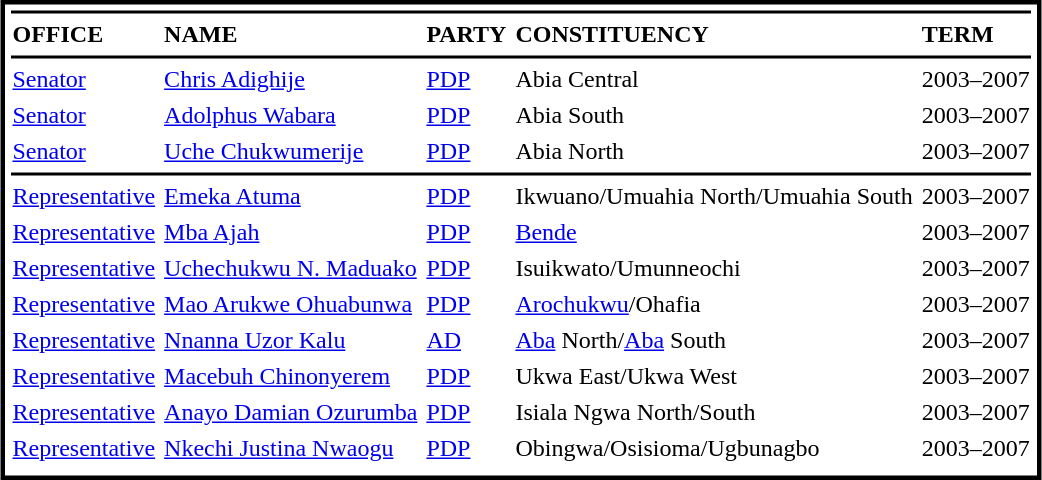<table cellpadding=1 cellspacing=4 style="margin:3px; border:3px solid #000000;">
<tr>
<td bgcolor=#000000 colspan=5></td>
</tr>
<tr>
<td><strong>OFFICE</strong></td>
<td><strong>NAME</strong></td>
<td><strong>PARTY</strong></td>
<td><strong>CONSTITUENCY</strong></td>
<td><strong>TERM</strong></td>
</tr>
<tr>
<td bgcolor=#000000 colspan=5></td>
</tr>
<tr>
<td><a href='#'>Senator</a></td>
<td><a href='#'>Chris Adighije</a></td>
<td><a href='#'>PDP</a></td>
<td>Abia Central</td>
<td>2003–2007</td>
</tr>
<tr>
<td><a href='#'>Senator</a></td>
<td><a href='#'>Adolphus Wabara</a></td>
<td><a href='#'>PDP</a></td>
<td>Abia South</td>
<td>2003–2007</td>
</tr>
<tr>
<td><a href='#'>Senator</a></td>
<td><a href='#'>Uche Chukwumerije</a></td>
<td><a href='#'>PDP</a></td>
<td>Abia North</td>
<td>2003–2007</td>
</tr>
<tr>
<td bgcolor=#000000 colspan=5></td>
</tr>
<tr>
<td><a href='#'>Representative</a></td>
<td><a href='#'>Emeka Atuma</a></td>
<td><a href='#'>PDP</a></td>
<td>Ikwuano/Umuahia North/Umuahia South</td>
<td>2003–2007</td>
</tr>
<tr>
<td><a href='#'>Representative</a></td>
<td><a href='#'>Mba Ajah</a></td>
<td><a href='#'>PDP</a></td>
<td><a href='#'>Bende</a></td>
<td>2003–2007</td>
</tr>
<tr>
<td><a href='#'>Representative</a></td>
<td><a href='#'>Uchechukwu N. Maduako</a></td>
<td><a href='#'>PDP</a></td>
<td>Isuikwato/Umunneochi</td>
<td>2003–2007</td>
</tr>
<tr>
<td><a href='#'>Representative</a></td>
<td><a href='#'>Mao Arukwe Ohuabunwa</a></td>
<td><a href='#'>PDP</a></td>
<td><a href='#'>Arochukwu</a>/Ohafia</td>
<td>2003–2007</td>
</tr>
<tr>
<td><a href='#'>Representative</a></td>
<td><a href='#'>Nnanna Uzor Kalu</a></td>
<td><a href='#'>AD</a></td>
<td><a href='#'>Aba</a> North/<a href='#'>Aba</a> South</td>
<td>2003–2007</td>
</tr>
<tr>
<td><a href='#'>Representative</a></td>
<td><a href='#'>Macebuh Chinonyerem</a></td>
<td><a href='#'>PDP</a></td>
<td>Ukwa East/Ukwa West</td>
<td>2003–2007</td>
</tr>
<tr>
<td><a href='#'>Representative</a></td>
<td><a href='#'>Anayo Damian Ozurumba</a></td>
<td><a href='#'>PDP</a></td>
<td>Isiala Ngwa North/South</td>
<td>2003–2007</td>
</tr>
<tr>
<td><a href='#'>Representative</a></td>
<td><a href='#'>Nkechi Justina Nwaogu</a></td>
<td><a href='#'>PDP</a></td>
<td>Obingwa/Osisioma/Ugbunagbo</td>
<td>2003–2007</td>
</tr>
<tr>
</tr>
</table>
